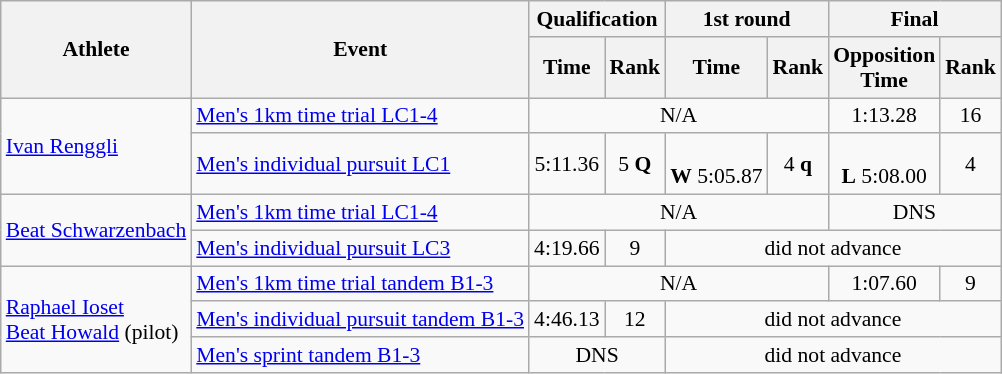<table class=wikitable style="font-size:90%">
<tr>
<th rowspan="2">Athlete</th>
<th rowspan="2">Event</th>
<th colspan="2">Qualification</th>
<th colspan="2">1st round</th>
<th colspan="2">Final</th>
</tr>
<tr>
<th>Time</th>
<th>Rank</th>
<th>Time</th>
<th>Rank</th>
<th>Opposition<br>Time</th>
<th>Rank</th>
</tr>
<tr>
<td rowspan="2"><a href='#'>Ivan Renggli</a></td>
<td><a href='#'>Men's 1km time trial LC1-4</a></td>
<td align="center" colspan="4">N/A</td>
<td align="center">1:13.28</td>
<td align="center">16</td>
</tr>
<tr>
<td><a href='#'>Men's individual pursuit LC1</a></td>
<td align="center">5:11.36</td>
<td align="center">5 <strong>Q</strong></td>
<td align="center"><br> <strong>W</strong> 5:05.87</td>
<td align="center">4 <strong>q</strong></td>
<td align="center"><br> <strong>L</strong> 5:08.00</td>
<td align="center">4</td>
</tr>
<tr>
<td rowspan="2"><a href='#'>Beat Schwarzenbach</a></td>
<td><a href='#'>Men's 1km time trial LC1-4</a></td>
<td align="center" colspan="4">N/A</td>
<td align="center" colspan="2">DNS</td>
</tr>
<tr>
<td><a href='#'>Men's individual pursuit LC3</a></td>
<td align="center">4:19.66</td>
<td align="center">9</td>
<td align="center" colspan="4">did not advance</td>
</tr>
<tr>
<td rowspan="3"><a href='#'>Raphael Ioset</a><br> <a href='#'>Beat Howald</a> (pilot)</td>
<td><a href='#'>Men's 1km time trial tandem B1-3</a></td>
<td align="center" colspan="4">N/A</td>
<td align="center">1:07.60</td>
<td align="center">9</td>
</tr>
<tr>
<td><a href='#'>Men's individual pursuit tandem B1-3</a></td>
<td align="center">4:46.13</td>
<td align="center">12</td>
<td align="center" colspan="4">did not advance</td>
</tr>
<tr>
<td><a href='#'>Men's sprint tandem B1-3</a></td>
<td align="center" colspan="2">DNS</td>
<td align="center" colspan="4">did not advance</td>
</tr>
</table>
